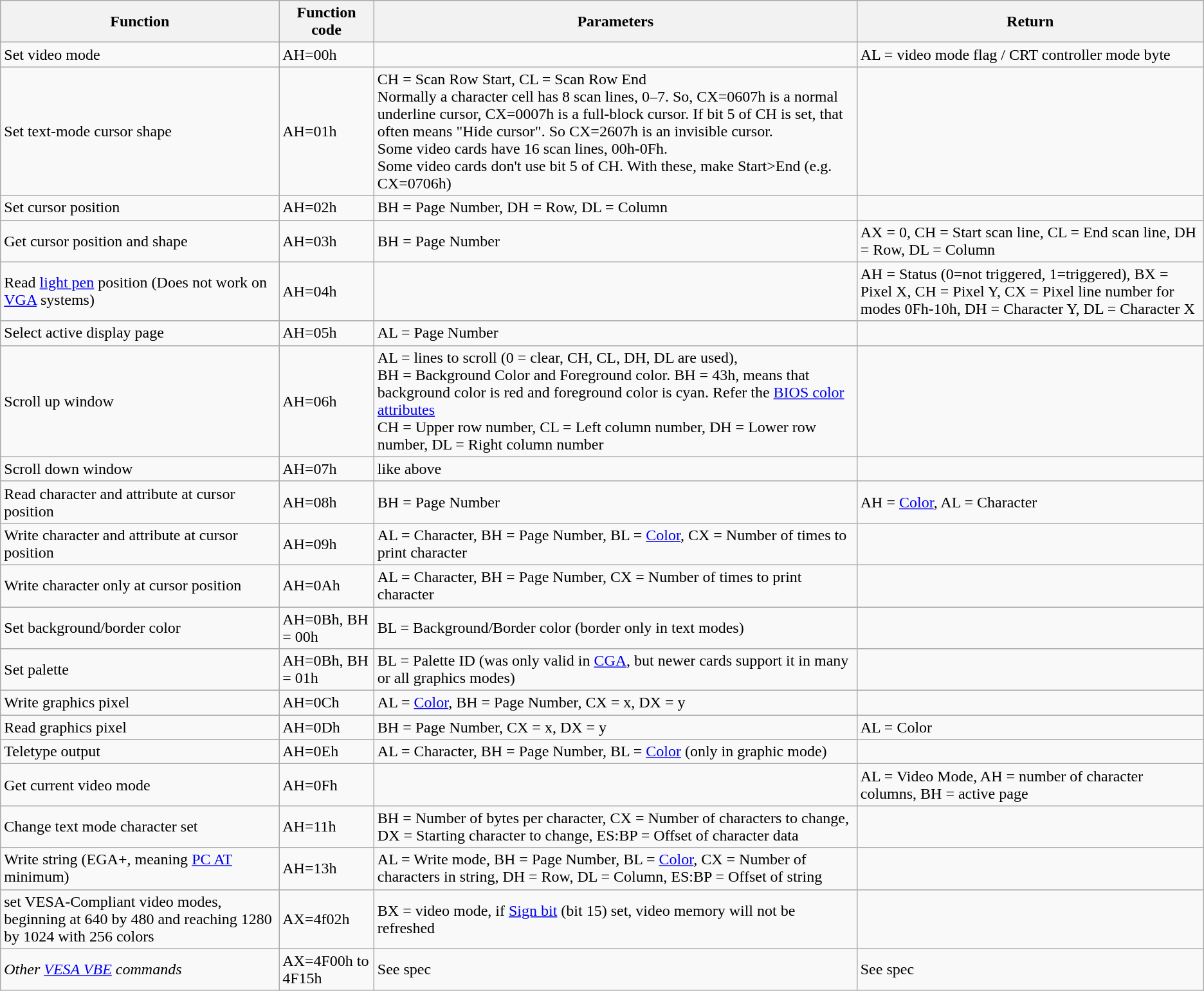<table class = "wikitable">
<tr>
<th>Function</th>
<th>Function code</th>
<th>Parameters</th>
<th>Return</th>
</tr>
<tr>
<td>Set video mode</td>
<td>AH=00h</td>
<td><br></td>
<td>AL = video mode flag / CRT controller mode byte</td>
</tr>
<tr>
<td>Set text-mode cursor shape</td>
<td>AH=01h</td>
<td>CH = Scan Row Start, CL = Scan Row End<br>Normally a character cell has 8 scan lines, 0–7. So, CX=0607h is a normal underline cursor, CX=0007h is a full-block cursor. If bit 5 of CH is set, that often means "Hide cursor". So CX=2607h is an invisible cursor.<br>Some video cards have 16 scan lines, 00h-0Fh.<br>Some video cards don't use bit 5 of CH. With these, make Start>End (e.g. CX=0706h)</td>
<td></td>
</tr>
<tr>
<td>Set cursor position</td>
<td>AH=02h</td>
<td>BH = Page Number, DH = Row, DL = Column</td>
</tr>
<tr>
<td>Get cursor position and shape</td>
<td>AH=03h</td>
<td>BH = Page Number</td>
<td>AX = 0, CH = Start scan line, CL = End scan line, DH = Row, DL = Column</td>
</tr>
<tr>
<td>Read <a href='#'>light pen</a> position (Does not work on <a href='#'>VGA</a> systems)</td>
<td>AH=04h</td>
<td></td>
<td>AH = Status (0=not triggered, 1=triggered), BX = Pixel X, CH = Pixel Y, CX = Pixel line number for modes 0Fh-10h, DH = Character Y, DL = Character X</td>
</tr>
<tr>
<td>Select active display page</td>
<td>AH=05h</td>
<td>AL = Page Number</td>
<td></td>
</tr>
<tr>
<td>Scroll up window</td>
<td>AH=06h</td>
<td>AL = lines to scroll (0 = clear, CH, CL, DH, DL are used),<br>BH = Background Color and Foreground color. BH = 43h, means that background color is red and foreground color is cyan.
Refer the <a href='#'>BIOS color attributes</a><br>CH = Upper row number, CL = Left column number, DH = Lower row number, DL = Right column number</td>
<td></td>
</tr>
<tr>
<td>Scroll down window</td>
<td>AH=07h</td>
<td>like above</td>
<td></td>
</tr>
<tr>
<td>Read character and attribute at cursor position</td>
<td>AH=08h</td>
<td>BH = Page Number</td>
<td>AH = <a href='#'>Color</a>, AL = Character</td>
</tr>
<tr>
<td>Write character and attribute at cursor position</td>
<td>AH=09h</td>
<td>AL = Character, BH = Page Number, BL = <a href='#'>Color</a>, CX = Number of times to print character</td>
<td></td>
</tr>
<tr>
<td>Write character only at cursor position</td>
<td>AH=0Ah</td>
<td>AL = Character, BH = Page Number, CX = Number of times to print character</td>
<td></td>
</tr>
<tr>
<td>Set background/border color</td>
<td>AH=0Bh, BH = 00h</td>
<td>BL = Background/Border color (border only in text modes)</td>
<td></td>
</tr>
<tr>
<td>Set palette</td>
<td>AH=0Bh, BH = 01h</td>
<td>BL = Palette ID (was only valid in <a href='#'>CGA</a>, but newer cards support it in many or all graphics modes)</td>
<td></td>
</tr>
<tr>
<td>Write graphics pixel</td>
<td>AH=0Ch</td>
<td>AL = <a href='#'>Color</a>, BH = Page Number, CX = x, DX = y</td>
<td></td>
</tr>
<tr>
<td>Read graphics pixel</td>
<td>AH=0Dh</td>
<td>BH = Page Number, CX = x, DX = y</td>
<td>AL = Color</td>
</tr>
<tr>
<td>Teletype output</td>
<td>AH=0Eh</td>
<td>AL = Character, BH = Page Number, BL = <a href='#'>Color</a> (only in graphic mode)</td>
<td></td>
</tr>
<tr>
<td>Get current video mode</td>
<td>AH=0Fh</td>
<td></td>
<td>AL = Video Mode, AH = number of character columns, BH = active page</td>
</tr>
<tr>
<td>Change text mode character set</td>
<td>AH=11h</td>
<td>BH = Number of bytes per character, CX = Number of characters to change, DX = Starting character to change, ES:BP = Offset of character data</td>
<td></td>
</tr>
<tr>
<td>Write string (EGA+, meaning <a href='#'>PC AT</a> minimum)</td>
<td>AH=13h</td>
<td>AL = Write mode, BH = Page Number, BL = <a href='#'>Color</a>, CX = Number of characters in string, DH = Row, DL = Column, ES:BP = Offset of string</td>
<td></td>
</tr>
<tr>
<td>set VESA-Compliant video modes, beginning at 640 by 480 and reaching 1280 by 1024 with 256 colors</td>
<td>AX=4f02h</td>
<td>BX = video mode, if <a href='#'>Sign bit</a> (bit 15) set, video memory will not be refreshed</td>
<td></td>
</tr>
<tr>
<td><em>Other <a href='#'>VESA VBE</a> commands</em></td>
<td>AX=4F00h to 4F15h</td>
<td>See spec</td>
<td>See spec</td>
</tr>
</table>
